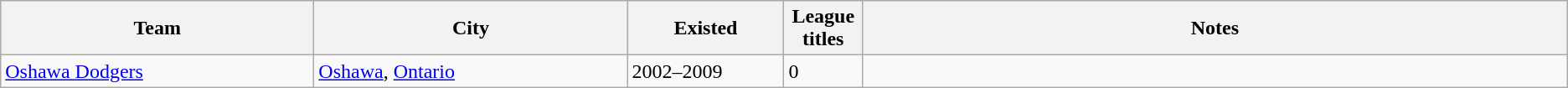<table class="wikitable">
<tr>
<th bgcolor="#DDDDFF" width="20%">Team</th>
<th bgcolor="#DDDDFF" width="20%">City</th>
<th bgcolor="#DDDDFF" width="10%">Existed</th>
<th bgcolor="#DDDDFF" width="5%">League titles</th>
<th bgcolor="#DDDDFF" width="45%">Notes</th>
</tr>
<tr>
<td><a href='#'>Oshawa Dodgers</a></td>
<td><a href='#'>Oshawa</a>, <a href='#'>Ontario</a></td>
<td>2002–2009</td>
<td>0</td>
<td></td>
</tr>
</table>
